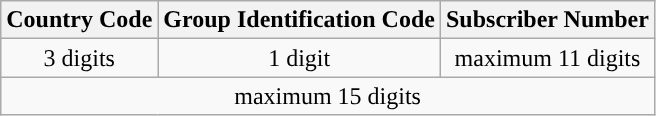<table class="wikitable">
<tr>
<th>Country Code</th>
<th>Group Identification Code</th>
<th>Subscriber Number</th>
</tr>
<tr style="text-align:center;">
<td>3 digits</td>
<td>1 digit</td>
<td>maximum 11 digits</td>
</tr>
<tr>
<td colspan="3" style="text-align:center;">maximum 15 digits</td>
</tr>
</table>
